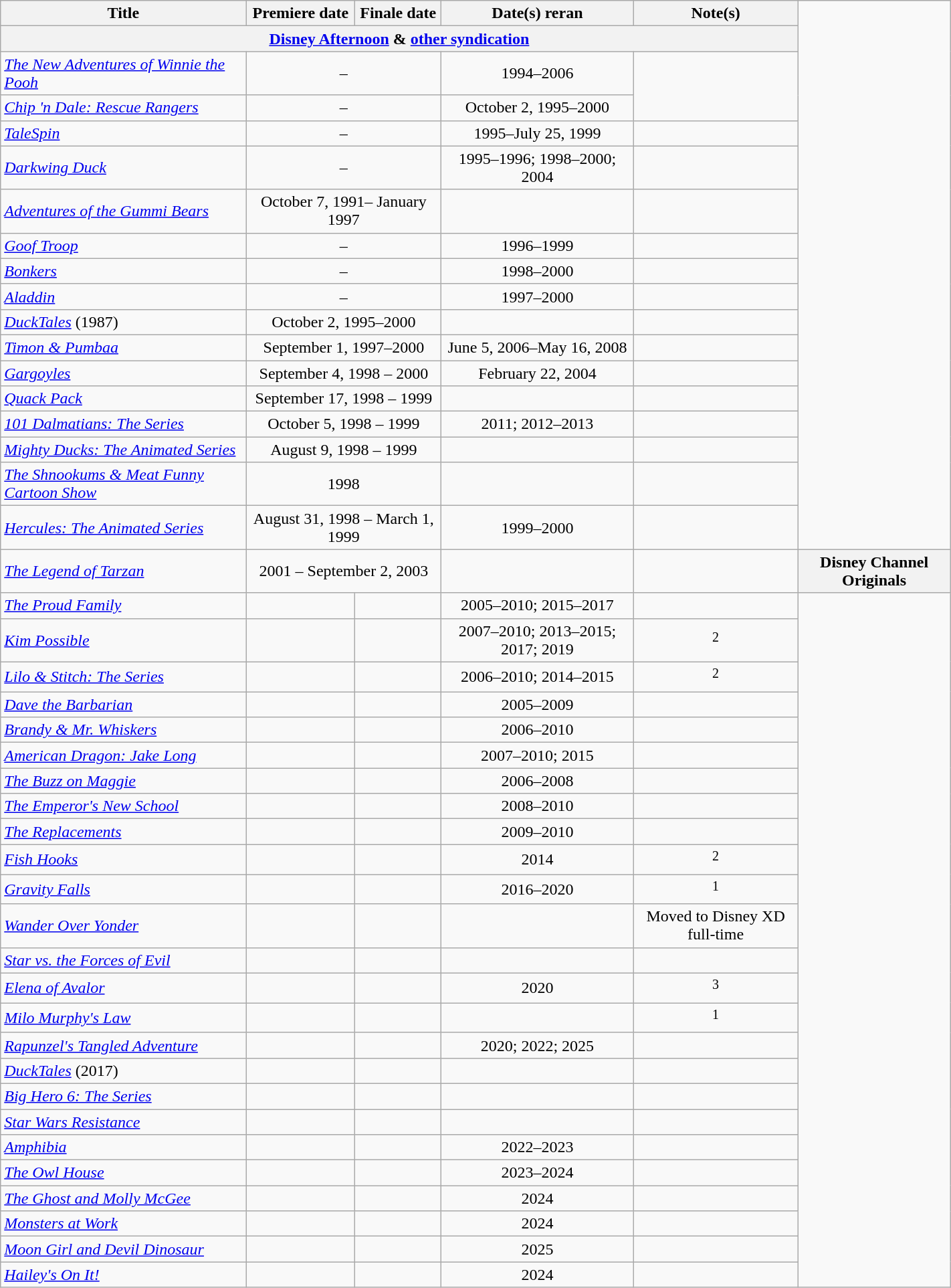<table class="wikitable plainrowheaders sortable" style="width:75%;text-align:center;">
<tr>
<th>Title</th>
<th>Premiere date</th>
<th>Finale date</th>
<th>Date(s) reran</th>
<th>Note(s)</th>
</tr>
<tr>
<th colspan="5"><strong><a href='#'>Disney Afternoon</a> & <a href='#'>other syndication</a></strong></th>
</tr>
<tr>
<td scope="row" style="text-align:left;"><em><a href='#'>The New Adventures of Winnie the Pooh</a></em></td>
<td colspan="2"> – </td>
<td>1994–2006</td>
<td rowspan="2"></td>
</tr>
<tr>
<td scope="row" style="text-align:left;"><em><a href='#'>Chip 'n Dale: Rescue Rangers</a></em></td>
<td colspan="2">  – </td>
<td>October 2, 1995–2000</td>
</tr>
<tr>
<td scope="row" style="text-align:left;"><em><a href='#'>TaleSpin</a></em></td>
<td colspan="2"> – </td>
<td>1995–July 25, 1999</td>
<td></td>
</tr>
<tr>
<td scope="row" style="text-align:left;"><em><a href='#'>Darkwing Duck</a></em></td>
<td colspan="2"> – </td>
<td>1995–1996; 1998–2000; 2004</td>
<td></td>
</tr>
<tr>
<td scope="row" style="text-align:left;"><em><a href='#'>Adventures of the Gummi Bears</a></em></td>
<td colspan="2">October 7, 1991– January 1997</td>
<td></td>
<td></td>
</tr>
<tr>
<td scope="row" style="text-align:left;"><em><a href='#'>Goof Troop</a></em></td>
<td colspan="2"> – </td>
<td>1996–1999</td>
<td></td>
</tr>
<tr>
<td scope="row" style="text-align:left;"><em><a href='#'>Bonkers</a></em></td>
<td colspan="2"> – </td>
<td>1998–2000</td>
<td></td>
</tr>
<tr>
<td scope="row" style="text-align:left;"><em><a href='#'>Aladdin</a></em></td>
<td colspan="2"> – </td>
<td>1997–2000</td>
<td></td>
</tr>
<tr>
<td scope="row" style="text-align:left;"><em><a href='#'>DuckTales</a></em> (1987)</td>
<td colspan="2">October 2, 1995–2000</td>
<td></td>
<td></td>
</tr>
<tr>
<td scope="row" style="text-align:left;"><em><a href='#'>Timon & Pumbaa</a></em></td>
<td colspan="2">September 1, 1997–2000</td>
<td>June 5, 2006–May 16, 2008</td>
<td></td>
</tr>
<tr>
<td scope="row" style="text-align:left;"><em><a href='#'>Gargoyles</a></em></td>
<td colspan="2">September 4, 1998 – 2000</td>
<td>February 22, 2004</td>
<td></td>
</tr>
<tr>
<td scope="row" style="text-align:left;"><em><a href='#'>Quack Pack</a></em></td>
<td colspan="2">September 17, 1998 – 1999</td>
<td></td>
<td></td>
</tr>
<tr>
<td scope="row" style="text-align:left;"><em><a href='#'>101 Dalmatians: The Series</a></em></td>
<td colspan="2">October 5, 1998 – 1999</td>
<td>2011; 2012–2013</td>
<td></td>
</tr>
<tr>
<td scope="row" style="text-align:left;"><em><a href='#'>Mighty Ducks: The Animated Series</a></em></td>
<td colspan="2">August 9, 1998 – 1999</td>
<td></td>
<td></td>
</tr>
<tr>
<td scope="row" style="text-align:left;"><em><a href='#'>The Shnookums & Meat Funny Cartoon Show</a></em></td>
<td colspan="2">1998</td>
<td></td>
<td></td>
</tr>
<tr>
<td scope="row" style="text-align:left;"><em><a href='#'>Hercules: The Animated Series</a></em></td>
<td colspan="2">August 31, 1998 – March 1, 1999</td>
<td>1999–2000</td>
<td></td>
</tr>
<tr>
<td scope="row" style="text-align:left;"><em><a href='#'>The Legend of Tarzan</a></em></td>
<td colspan="2">2001 – September 2, 2003</td>
<td></td>
<td></td>
<th colspan="5"><strong>Disney Channel Originals</strong></th>
</tr>
<tr>
<td scope="row" style="text-align:left;"><em><a href='#'>The Proud Family</a></em></td>
<td></td>
<td></td>
<td>2005–2010; 2015–2017</td>
<td></td>
</tr>
<tr>
<td scope="row" style="text-align:left;"><em><a href='#'>Kim Possible</a></em></td>
<td></td>
<td></td>
<td>2007–2010; 2013–2015; 2017; 2019</td>
<td><sup>2</sup></td>
</tr>
<tr>
<td scope="row" style="text-align:left;"><em><a href='#'>Lilo & Stitch: The Series</a></em></td>
<td></td>
<td></td>
<td>2006–2010; 2014–2015</td>
<td><sup>2</sup></td>
</tr>
<tr>
<td scope="row" style="text-align:left;"><em><a href='#'>Dave the Barbarian</a></em></td>
<td></td>
<td></td>
<td>2005–2009</td>
<td></td>
</tr>
<tr>
<td scope="row" style="text-align:left;"><em><a href='#'>Brandy & Mr. Whiskers</a></em></td>
<td></td>
<td></td>
<td>2006–2010</td>
<td></td>
</tr>
<tr>
<td scope="row" style="text-align:left;"><em><a href='#'>American Dragon: Jake Long</a></em></td>
<td></td>
<td></td>
<td>2007–2010; 2015</td>
<td></td>
</tr>
<tr>
<td scope="row" style="text-align:left;"><em><a href='#'>The Buzz on Maggie</a></em></td>
<td></td>
<td></td>
<td>2006–2008</td>
<td></td>
</tr>
<tr>
<td scope="row" style="text-align:left;"><em><a href='#'>The Emperor's New School</a></em></td>
<td></td>
<td></td>
<td>2008–2010</td>
<td></td>
</tr>
<tr>
<td scope="row" style="text-align:left;"><em><a href='#'>The Replacements</a></em></td>
<td></td>
<td></td>
<td>2009–2010</td>
<td></td>
</tr>
<tr>
<td scope="row" style="text-align:left;"><em><a href='#'>Fish Hooks</a></em></td>
<td></td>
<td></td>
<td>2014</td>
<td><sup>2</sup></td>
</tr>
<tr>
<td scope="row" style="text-align:left;"><em><a href='#'>Gravity Falls</a></em></td>
<td></td>
<td></td>
<td>2016–2020</td>
<td><sup>1</sup></td>
</tr>
<tr>
<td scope="row" style="text-align:left;"><em><a href='#'>Wander Over Yonder</a></em></td>
<td></td>
<td></td>
<td></td>
<td>Moved to Disney XD full-time</td>
</tr>
<tr>
<td scope="row" style="text-align:left;"><em><a href='#'>Star vs. the Forces of Evil</a></em></td>
<td></td>
<td></td>
<td></td>
<td></td>
</tr>
<tr>
<td scope="row" style="text-align:left;"><em><a href='#'>Elena of Avalor</a></em></td>
<td></td>
<td></td>
<td>2020</td>
<td><sup>3</sup></td>
</tr>
<tr>
<td scope="row" style="text-align:left;"><em><a href='#'>Milo Murphy's Law</a></em></td>
<td></td>
<td></td>
<td></td>
<td><sup>1</sup></td>
</tr>
<tr>
<td scope="row" style="text-align:left;"><em><a href='#'>Rapunzel's Tangled Adventure</a></em></td>
<td></td>
<td></td>
<td>2020; 2022; 2025</td>
<td></td>
</tr>
<tr>
<td scope="row" style="text-align:left;"><em><a href='#'>DuckTales</a></em> (2017)</td>
<td></td>
<td></td>
<td></td>
<td></td>
</tr>
<tr>
<td scope="row" style="text-align:left;"><em><a href='#'>Big Hero 6: The Series</a></em></td>
<td></td>
<td></td>
<td></td>
<td></td>
</tr>
<tr>
<td scope="row" style="text-align:left;"><em><a href='#'>Star Wars Resistance</a></em></td>
<td></td>
<td></td>
<td></td>
<td></td>
</tr>
<tr>
<td scope="row" style="text-align:left;"><em><a href='#'>Amphibia</a></em></td>
<td></td>
<td></td>
<td>2022–2023</td>
<td></td>
</tr>
<tr>
<td scope="row" style="text-align:left;"><em><a href='#'>The Owl House</a></em></td>
<td></td>
<td></td>
<td>2023–2024</td>
<td></td>
</tr>
<tr>
<td scope="row" style="text-align:left;"><em><a href='#'>The Ghost and Molly McGee</a></em></td>
<td></td>
<td></td>
<td>2024</td>
<td></td>
</tr>
<tr>
<td scope="row" style="text-align:left;"><em><a href='#'>Monsters at Work</a></em></td>
<td></td>
<td></td>
<td>2024</td>
<td></td>
</tr>
<tr>
<td scope="row" style="text-align:left;"><em><a href='#'>Moon Girl and Devil Dinosaur</a></em></td>
<td></td>
<td></td>
<td>2025</td>
<td></td>
</tr>
<tr>
<td scope="row" style="text-align:left;"><em><a href='#'>Hailey's On It!</a></em></td>
<td></td>
<td></td>
<td>2024</td>
<td></td>
</tr>
</table>
